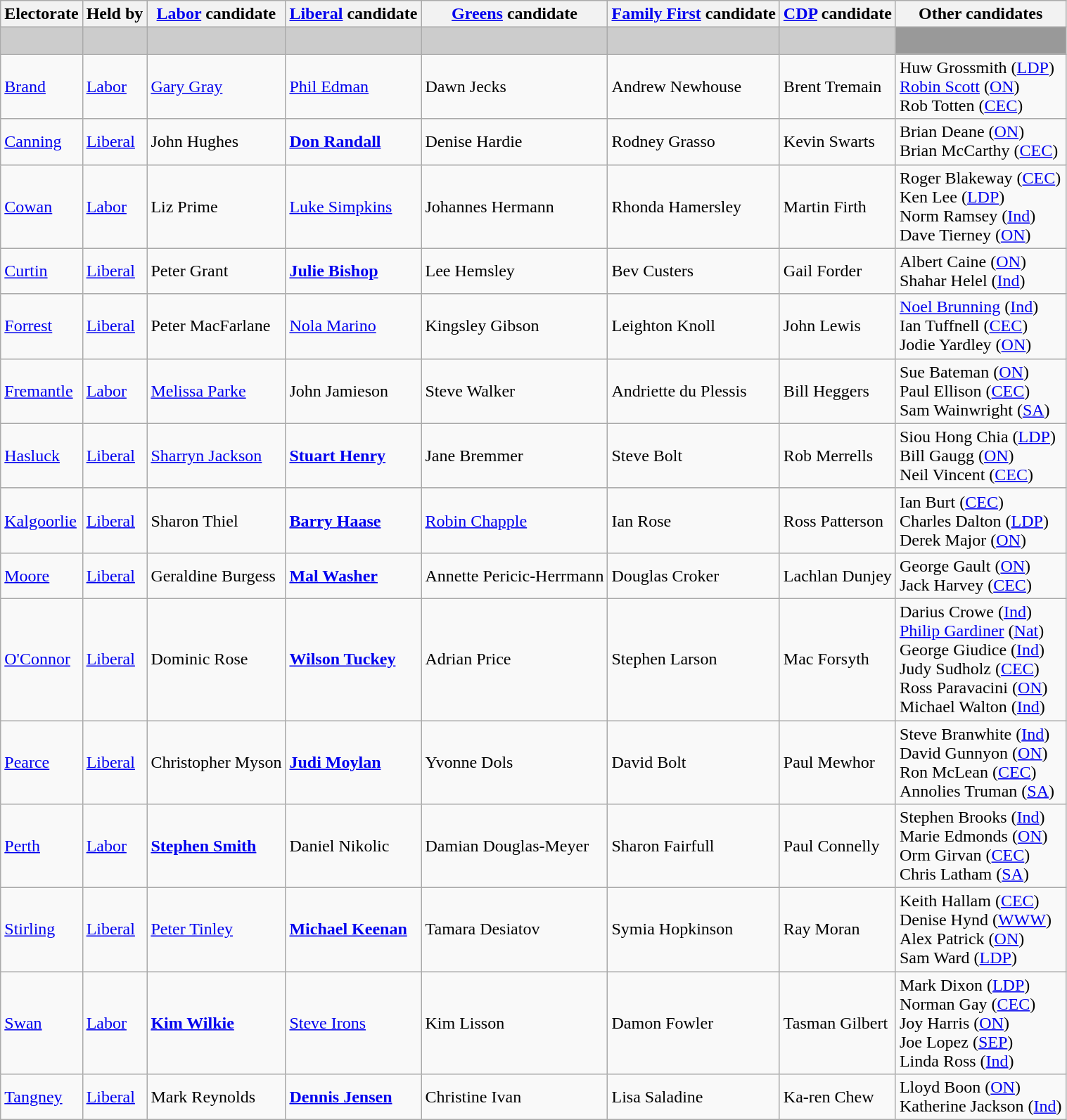<table class="wikitable">
<tr>
<th>Electorate</th>
<th>Held by</th>
<th><a href='#'>Labor</a> candidate</th>
<th><a href='#'>Liberal</a> candidate</th>
<th><a href='#'>Greens</a> candidate</th>
<th><a href='#'>Family First</a> candidate</th>
<th><a href='#'>CDP</a> candidate</th>
<th>Other candidates</th>
</tr>
<tr style="background:#ccc;">
<td></td>
<td></td>
<td></td>
<td></td>
<td></td>
<td></td>
<td></td>
<td style="background:#999;"> </td>
</tr>
<tr>
<td><a href='#'>Brand</a></td>
<td><a href='#'>Labor</a></td>
<td><a href='#'>Gary Gray</a></td>
<td><a href='#'>Phil Edman</a></td>
<td>Dawn Jecks</td>
<td>Andrew Newhouse</td>
<td>Brent Tremain</td>
<td>Huw Grossmith (<a href='#'>LDP</a>) <br> <a href='#'>Robin Scott</a> (<a href='#'>ON</a>) <br> Rob Totten (<a href='#'>CEC</a>)</td>
</tr>
<tr>
<td><a href='#'>Canning</a></td>
<td><a href='#'>Liberal</a></td>
<td>John Hughes</td>
<td><strong><a href='#'>Don Randall</a></strong></td>
<td>Denise Hardie</td>
<td>Rodney Grasso</td>
<td>Kevin Swarts</td>
<td>Brian Deane (<a href='#'>ON</a>) <br> Brian McCarthy (<a href='#'>CEC</a>)</td>
</tr>
<tr>
<td><a href='#'>Cowan</a></td>
<td><a href='#'>Labor</a></td>
<td>Liz Prime</td>
<td><a href='#'>Luke Simpkins</a></td>
<td>Johannes Hermann</td>
<td>Rhonda Hamersley</td>
<td>Martin Firth</td>
<td>Roger Blakeway (<a href='#'>CEC</a>) <br> Ken Lee (<a href='#'>LDP</a>) <br> Norm Ramsey (<a href='#'>Ind</a>) <br> Dave Tierney (<a href='#'>ON</a>)</td>
</tr>
<tr>
<td><a href='#'>Curtin</a></td>
<td><a href='#'>Liberal</a></td>
<td>Peter Grant</td>
<td><strong><a href='#'>Julie Bishop</a></strong></td>
<td>Lee Hemsley</td>
<td>Bev Custers</td>
<td>Gail Forder</td>
<td>Albert Caine (<a href='#'>ON</a>) <br> Shahar Helel (<a href='#'>Ind</a>)</td>
</tr>
<tr>
<td><a href='#'>Forrest</a></td>
<td><a href='#'>Liberal</a></td>
<td>Peter MacFarlane</td>
<td><a href='#'>Nola Marino</a></td>
<td>Kingsley Gibson</td>
<td>Leighton Knoll</td>
<td>John Lewis</td>
<td><a href='#'>Noel Brunning</a> (<a href='#'>Ind</a>) <br> Ian Tuffnell (<a href='#'>CEC</a>) <br> Jodie Yardley (<a href='#'>ON</a>)</td>
</tr>
<tr>
<td><a href='#'>Fremantle</a></td>
<td><a href='#'>Labor</a></td>
<td><a href='#'>Melissa Parke</a></td>
<td>John Jamieson</td>
<td>Steve Walker</td>
<td>Andriette du Plessis</td>
<td>Bill Heggers</td>
<td>Sue Bateman (<a href='#'>ON</a>) <br> Paul Ellison (<a href='#'>CEC</a>) <br> Sam Wainwright (<a href='#'>SA</a>)</td>
</tr>
<tr>
<td><a href='#'>Hasluck</a></td>
<td><a href='#'>Liberal</a></td>
<td><a href='#'>Sharryn Jackson</a></td>
<td><strong><a href='#'>Stuart Henry</a></strong></td>
<td>Jane Bremmer</td>
<td>Steve Bolt</td>
<td>Rob Merrells</td>
<td>Siou Hong Chia (<a href='#'>LDP</a>) <br> Bill Gaugg (<a href='#'>ON</a>) <br> Neil Vincent (<a href='#'>CEC</a>)</td>
</tr>
<tr>
<td><a href='#'>Kalgoorlie</a></td>
<td><a href='#'>Liberal</a></td>
<td>Sharon Thiel</td>
<td><strong><a href='#'>Barry Haase</a></strong></td>
<td><a href='#'>Robin Chapple</a></td>
<td>Ian Rose</td>
<td>Ross Patterson</td>
<td>Ian Burt (<a href='#'>CEC</a>) <br> Charles Dalton (<a href='#'>LDP</a>) <br> Derek Major (<a href='#'>ON</a>)</td>
</tr>
<tr>
<td><a href='#'>Moore</a></td>
<td><a href='#'>Liberal</a></td>
<td>Geraldine Burgess</td>
<td><strong><a href='#'>Mal Washer</a></strong></td>
<td>Annette Pericic-Herrmann</td>
<td>Douglas Croker</td>
<td>Lachlan Dunjey</td>
<td>George Gault (<a href='#'>ON</a>) <br> Jack Harvey (<a href='#'>CEC</a>)</td>
</tr>
<tr>
<td><a href='#'>O'Connor</a></td>
<td><a href='#'>Liberal</a></td>
<td>Dominic Rose</td>
<td><strong><a href='#'>Wilson Tuckey</a></strong></td>
<td>Adrian Price</td>
<td>Stephen Larson</td>
<td>Mac Forsyth</td>
<td>Darius Crowe (<a href='#'>Ind</a>) <br> <a href='#'>Philip Gardiner</a> (<a href='#'>Nat</a>) <br> George Giudice (<a href='#'>Ind</a>) <br> Judy Sudholz (<a href='#'>CEC</a>) <br> Ross Paravacini (<a href='#'>ON</a>) <br> Michael Walton (<a href='#'>Ind</a>)</td>
</tr>
<tr>
<td><a href='#'>Pearce</a></td>
<td><a href='#'>Liberal</a></td>
<td>Christopher Myson</td>
<td><strong><a href='#'>Judi Moylan</a></strong></td>
<td>Yvonne Dols</td>
<td>David Bolt</td>
<td>Paul Mewhor</td>
<td>Steve Branwhite (<a href='#'>Ind</a>) <br> David Gunnyon (<a href='#'>ON</a>) <br> Ron McLean (<a href='#'>CEC</a>) <br> Annolies Truman (<a href='#'>SA</a>)</td>
</tr>
<tr>
<td><a href='#'>Perth</a></td>
<td><a href='#'>Labor</a></td>
<td><strong><a href='#'>Stephen Smith</a></strong></td>
<td>Daniel Nikolic</td>
<td>Damian Douglas-Meyer</td>
<td>Sharon Fairfull</td>
<td>Paul Connelly</td>
<td>Stephen Brooks (<a href='#'>Ind</a>) <br> Marie Edmonds (<a href='#'>ON</a>) <br> Orm Girvan (<a href='#'>CEC</a>) <br> Chris Latham (<a href='#'>SA</a>)</td>
</tr>
<tr>
<td><a href='#'>Stirling</a></td>
<td><a href='#'>Liberal</a></td>
<td><a href='#'>Peter Tinley</a></td>
<td><strong><a href='#'>Michael Keenan</a></strong></td>
<td>Tamara Desiatov</td>
<td>Symia Hopkinson</td>
<td>Ray Moran</td>
<td>Keith Hallam (<a href='#'>CEC</a>) <br> Denise Hynd (<a href='#'>WWW</a>) <br> Alex Patrick (<a href='#'>ON</a>) <br> Sam Ward (<a href='#'>LDP</a>)</td>
</tr>
<tr>
<td><a href='#'>Swan</a></td>
<td><a href='#'>Labor</a></td>
<td><strong><a href='#'>Kim Wilkie</a></strong></td>
<td><a href='#'>Steve Irons</a></td>
<td>Kim Lisson</td>
<td>Damon Fowler</td>
<td>Tasman Gilbert</td>
<td>Mark Dixon (<a href='#'>LDP</a>) <br> Norman Gay (<a href='#'>CEC</a>) <br> Joy Harris (<a href='#'>ON</a>) <br> Joe Lopez (<a href='#'>SEP</a>) <br> Linda Ross (<a href='#'>Ind</a>)</td>
</tr>
<tr>
<td><a href='#'>Tangney</a></td>
<td><a href='#'>Liberal</a></td>
<td>Mark Reynolds</td>
<td><strong><a href='#'>Dennis Jensen</a></strong></td>
<td>Christine Ivan</td>
<td>Lisa Saladine</td>
<td>Ka-ren Chew</td>
<td>Lloyd Boon (<a href='#'>ON</a>) <br> Katherine Jackson (<a href='#'>Ind</a>)</td>
</tr>
</table>
